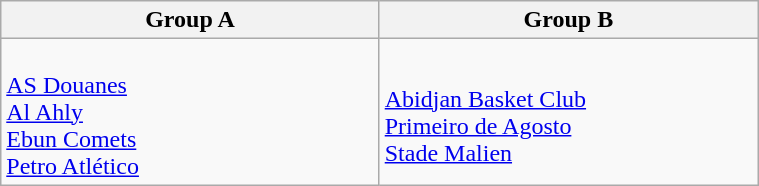<table class="wikitable" width=40%>
<tr>
<th width=25%>Group A</th>
<th width=25%>Group B</th>
</tr>
<tr>
<td><br> <a href='#'>AS Douanes</a><br>
 <a href='#'>Al Ahly</a><br>
 <a href='#'>Ebun Comets</a><br>
 <a href='#'>Petro Atlético</a></td>
<td><br> <a href='#'>Abidjan Basket Club</a><br>
 <a href='#'>Primeiro de Agosto</a><br>
 <a href='#'>Stade Malien</a></td>
</tr>
</table>
